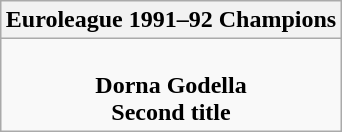<table class=wikitable style="text-align:center; margin:auto">
<tr>
<th>Euroleague 1991–92 Champions</th>
</tr>
<tr>
<td> <br> <strong>Dorna Godella</strong> <br> <strong>Second title</strong></td>
</tr>
</table>
